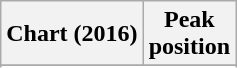<table class="wikitable sortable plainrowheaders" style="text-align:center;">
<tr>
<th>Chart (2016)</th>
<th>Peak <br> position</th>
</tr>
<tr>
</tr>
<tr>
</tr>
</table>
